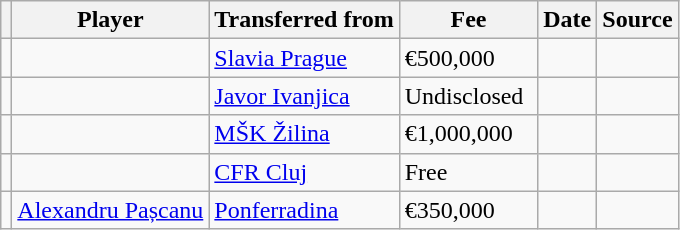<table class="wikitable plainrowheaders sortable">
<tr>
<th></th>
<th scope="col">Player</th>
<th>Transferred from</th>
<th style="width: 85px;">Fee</th>
<th scope="col">Date</th>
<th scope="col">Source</th>
</tr>
<tr>
<td align="center"></td>
<td></td>
<td> <a href='#'>Slavia Prague</a></td>
<td>€500,000</td>
<td></td>
<td></td>
</tr>
<tr>
<td align="center"></td>
<td></td>
<td> <a href='#'>Javor Ivanjica</a></td>
<td>Undisclosed</td>
<td></td>
<td></td>
</tr>
<tr>
<td align="center"></td>
<td></td>
<td> <a href='#'>MŠK Žilina</a></td>
<td>€1,000,000</td>
<td></td>
<td></td>
</tr>
<tr>
<td align="center"></td>
<td></td>
<td> <a href='#'>CFR Cluj</a></td>
<td>Free</td>
<td></td>
<td></td>
</tr>
<tr>
<td align="center"></td>
<td> <a href='#'>Alexandru Pașcanu</a></td>
<td> <a href='#'>Ponferradina</a></td>
<td>€350,000</td>
<td></td>
<td></td>
</tr>
</table>
